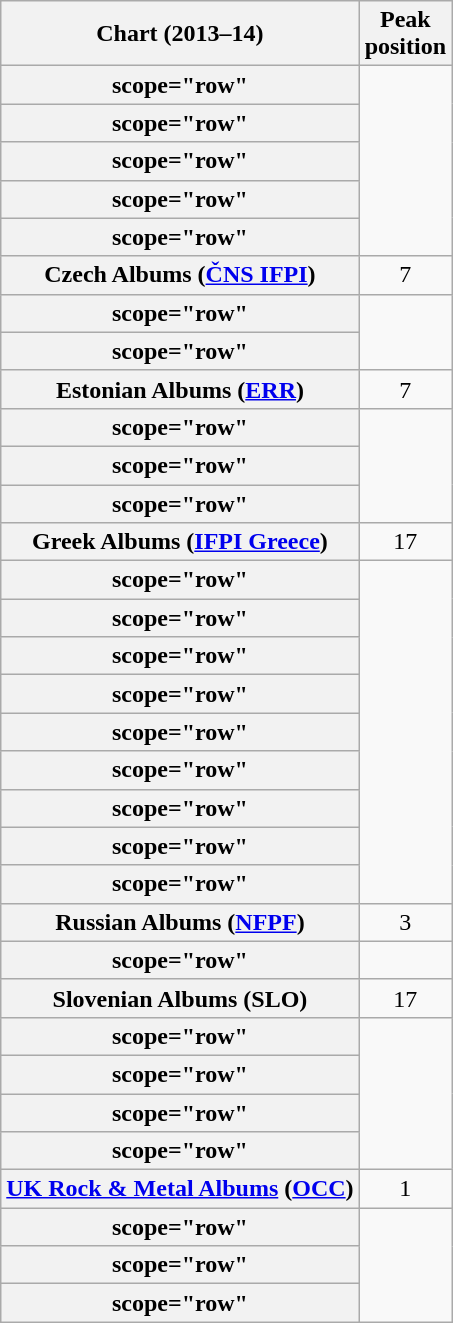<table class="wikitable sortable plainrowheaders" style="text-align:center">
<tr>
<th scope="col">Chart (2013–14)</th>
<th scope="col">Peak<br>position</th>
</tr>
<tr>
<th>scope="row" </th>
</tr>
<tr>
<th>scope="row" </th>
</tr>
<tr>
<th>scope="row" </th>
</tr>
<tr>
<th>scope="row" </th>
</tr>
<tr>
<th>scope="row" </th>
</tr>
<tr>
<th scope="row">Czech Albums (<a href='#'>ČNS IFPI</a>)</th>
<td>7</td>
</tr>
<tr>
<th>scope="row" </th>
</tr>
<tr>
<th>scope="row" </th>
</tr>
<tr>
<th scope="row">Estonian Albums (<a href='#'>ERR</a>)</th>
<td>7</td>
</tr>
<tr>
<th>scope="row" </th>
</tr>
<tr>
<th>scope="row" </th>
</tr>
<tr>
<th>scope="row" </th>
</tr>
<tr>
<th scope="row">Greek Albums (<a href='#'>IFPI Greece</a>)</th>
<td>17</td>
</tr>
<tr>
<th>scope="row" </th>
</tr>
<tr>
<th>scope="row" </th>
</tr>
<tr>
<th>scope="row" </th>
</tr>
<tr>
<th>scope="row" </th>
</tr>
<tr>
<th>scope="row" </th>
</tr>
<tr>
<th>scope="row" </th>
</tr>
<tr>
<th>scope="row" </th>
</tr>
<tr>
<th>scope="row" </th>
</tr>
<tr>
<th>scope="row" </th>
</tr>
<tr>
<th scope="row">Russian Albums (<a href='#'>NFPF</a>)</th>
<td>3</td>
</tr>
<tr>
<th>scope="row" </th>
</tr>
<tr>
<th scope="row">Slovenian Albums (SLO)</th>
<td>17</td>
</tr>
<tr>
<th>scope="row" </th>
</tr>
<tr>
<th>scope="row" </th>
</tr>
<tr>
<th>scope="row" </th>
</tr>
<tr>
<th>scope="row" </th>
</tr>
<tr>
<th scope="row"><a href='#'>UK Rock & Metal Albums</a> (<a href='#'>OCC</a>)</th>
<td>1</td>
</tr>
<tr>
<th>scope="row" </th>
</tr>
<tr>
<th>scope="row" </th>
</tr>
<tr>
<th>scope="row" </th>
</tr>
</table>
